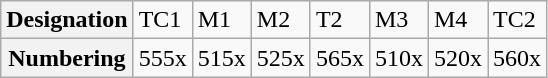<table class="wikitable">
<tr>
<th>Designation</th>
<td>TC1</td>
<td>M1</td>
<td>M2</td>
<td>T2</td>
<td>M3</td>
<td>M4</td>
<td>TC2</td>
</tr>
<tr>
<th>Numbering</th>
<td>555x</td>
<td>515x</td>
<td>525x</td>
<td>565x</td>
<td>510x</td>
<td>520x</td>
<td>560x</td>
</tr>
</table>
